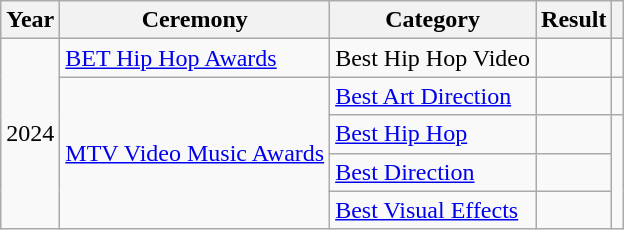<table class="wikitable sortable plainrowheaders">
<tr>
<th scope="col">Year</th>
<th scope="col">Ceremony</th>
<th scope="col">Category</th>
<th scope="col">Result</th>
<th scope="col" class="unsortable"></th>
</tr>
<tr>
<td rowspan="5">2024</td>
<td><a href='#'>BET Hip Hop Awards</a></td>
<td>Best Hip Hop Video</td>
<td></td>
<td style="text-align:center"></td>
</tr>
<tr>
<td rowspan="4"><a href='#'>MTV Video Music Awards</a></td>
<td><a href='#'>Best Art Direction</a></td>
<td></td>
<td style="text-align:center;"></td>
</tr>
<tr>
<td><a href='#'>Best Hip Hop</a></td>
<td></td>
<td style="text-align:center;" rowspan="3"></td>
</tr>
<tr>
<td><a href='#'>Best Direction</a></td>
<td></td>
</tr>
<tr>
<td><a href='#'>Best Visual Effects</a></td>
<td></td>
</tr>
</table>
